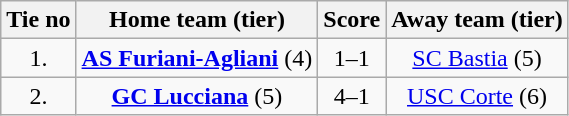<table class="wikitable" style="text-align: center">
<tr>
<th>Tie no</th>
<th>Home team (tier)</th>
<th>Score</th>
<th>Away team (tier)</th>
</tr>
<tr>
<td>1.</td>
<td><strong><a href='#'>AS Furiani-Agliani</a></strong> (4)</td>
<td>1–1 </td>
<td><a href='#'>SC Bastia</a> (5)</td>
</tr>
<tr>
<td>2.</td>
<td><strong><a href='#'>GC Lucciana</a></strong> (5)</td>
<td>4–1</td>
<td><a href='#'>USC Corte</a> (6)</td>
</tr>
</table>
